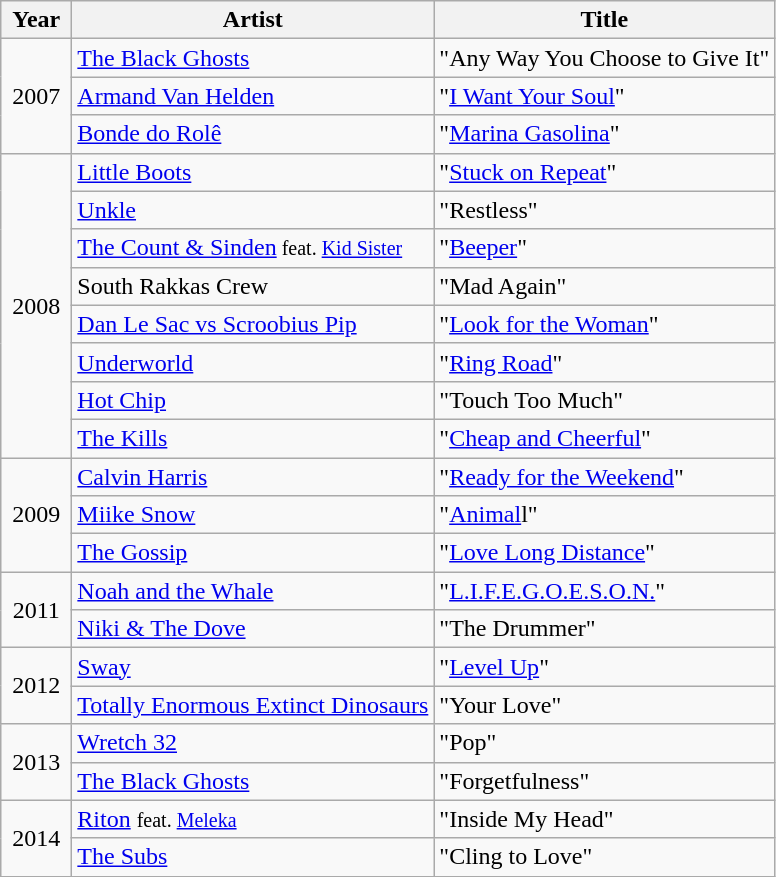<table class="wikitable">
<tr>
<th style="vertical-align:top; text-align:center; width:40px;">Year</th>
<th>Artist</th>
<th>Title</th>
</tr>
<tr>
<td style="text-align:center;"  rowspan="3">2007</td>
<td><a href='#'>The Black Ghosts</a></td>
<td>"Any Way You Choose to Give It"</td>
</tr>
<tr>
<td><a href='#'>Armand Van Helden</a></td>
<td>"<a href='#'>I Want Your Soul</a>"</td>
</tr>
<tr>
<td><a href='#'>Bonde do Rolê</a></td>
<td>"<a href='#'>Marina Gasolina</a>"</td>
</tr>
<tr>
<td style="text-align:center;"  rowspan="8">2008</td>
<td><a href='#'>Little Boots</a></td>
<td>"<a href='#'>Stuck on Repeat</a>"</td>
</tr>
<tr>
<td><a href='#'>Unkle</a></td>
<td>"Restless"</td>
</tr>
<tr>
<td><a href='#'>The Count & Sinden</a><small> feat. <a href='#'>Kid Sister</a></small></td>
<td>"<a href='#'>Beeper</a>"</td>
</tr>
<tr>
<td>South Rakkas Crew</td>
<td>"Mad Again"</td>
</tr>
<tr>
<td><a href='#'>Dan Le Sac vs Scroobius Pip</a></td>
<td>"<a href='#'>Look for the Woman</a>"</td>
</tr>
<tr>
<td><a href='#'>Underworld</a></td>
<td>"<a href='#'>Ring Road</a>"</td>
</tr>
<tr>
<td><a href='#'>Hot Chip</a></td>
<td>"Touch Too Much"</td>
</tr>
<tr>
<td><a href='#'>The Kills</a></td>
<td>"<a href='#'>Cheap and Cheerful</a>"</td>
</tr>
<tr>
<td style="text-align:center;"  rowspan="3">2009</td>
<td><a href='#'>Calvin Harris</a></td>
<td>"<a href='#'>Ready for the Weekend</a>"</td>
</tr>
<tr>
<td><a href='#'>Miike Snow</a></td>
<td>"<a href='#'>Animal</a>l"</td>
</tr>
<tr>
<td><a href='#'>The Gossip</a></td>
<td>"<a href='#'>Love Long Distance</a>"</td>
</tr>
<tr>
<td style="text-align:center;"  rowspan="2">2011</td>
<td><a href='#'>Noah and the Whale</a></td>
<td>"<a href='#'>L.I.F.E.G.O.E.S.O.N.</a>"</td>
</tr>
<tr>
<td><a href='#'>Niki & The Dove</a></td>
<td>"The Drummer"</td>
</tr>
<tr>
<td style="text-align:center;"  rowspan="2">2012</td>
<td><a href='#'>Sway</a></td>
<td>"<a href='#'>Level Up</a>"</td>
</tr>
<tr>
<td><a href='#'>Totally Enormous Extinct Dinosaurs</a></td>
<td>"Your Love"</td>
</tr>
<tr>
<td style="text-align:center;"  rowspan="2">2013</td>
<td><a href='#'>Wretch 32</a></td>
<td>"Pop"</td>
</tr>
<tr>
<td><a href='#'>The Black Ghosts</a></td>
<td>"Forgetfulness"</td>
</tr>
<tr>
<td style="text-align:center;"  rowspan="2">2014</td>
<td><a href='#'>Riton</a> <small>feat. <a href='#'>Meleka</a></small></td>
<td>"Inside My Head"</td>
</tr>
<tr>
<td><a href='#'>The Subs</a></td>
<td>"Cling to Love"</td>
</tr>
</table>
